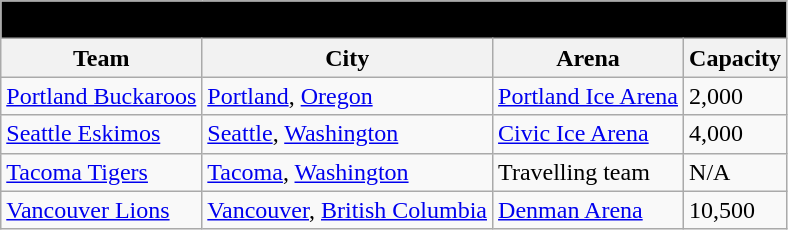<table class="wikitable" style="width:auto">
<tr>
<td bgcolor="#000000" align="center" colspan="6"><strong><span>1930–31 Pacific Coast Hockey League</span></strong></td>
</tr>
<tr>
<th>Team</th>
<th>City</th>
<th>Arena</th>
<th>Capacity</th>
</tr>
<tr>
<td><a href='#'>Portland Buckaroos</a></td>
<td><a href='#'>Portland</a>, <a href='#'>Oregon</a></td>
<td><a href='#'>Portland Ice Arena</a></td>
<td>2,000</td>
</tr>
<tr>
<td><a href='#'>Seattle Eskimos</a></td>
<td><a href='#'>Seattle</a>, <a href='#'>Washington</a></td>
<td><a href='#'>Civic Ice Arena</a></td>
<td>4,000</td>
</tr>
<tr>
<td><a href='#'>Tacoma Tigers</a></td>
<td><a href='#'>Tacoma</a>, <a href='#'>Washington</a></td>
<td>Travelling team</td>
<td>N/A</td>
</tr>
<tr>
<td><a href='#'>Vancouver Lions</a></td>
<td><a href='#'>Vancouver</a>, <a href='#'>British Columbia</a></td>
<td><a href='#'>Denman Arena</a></td>
<td>10,500</td>
</tr>
</table>
